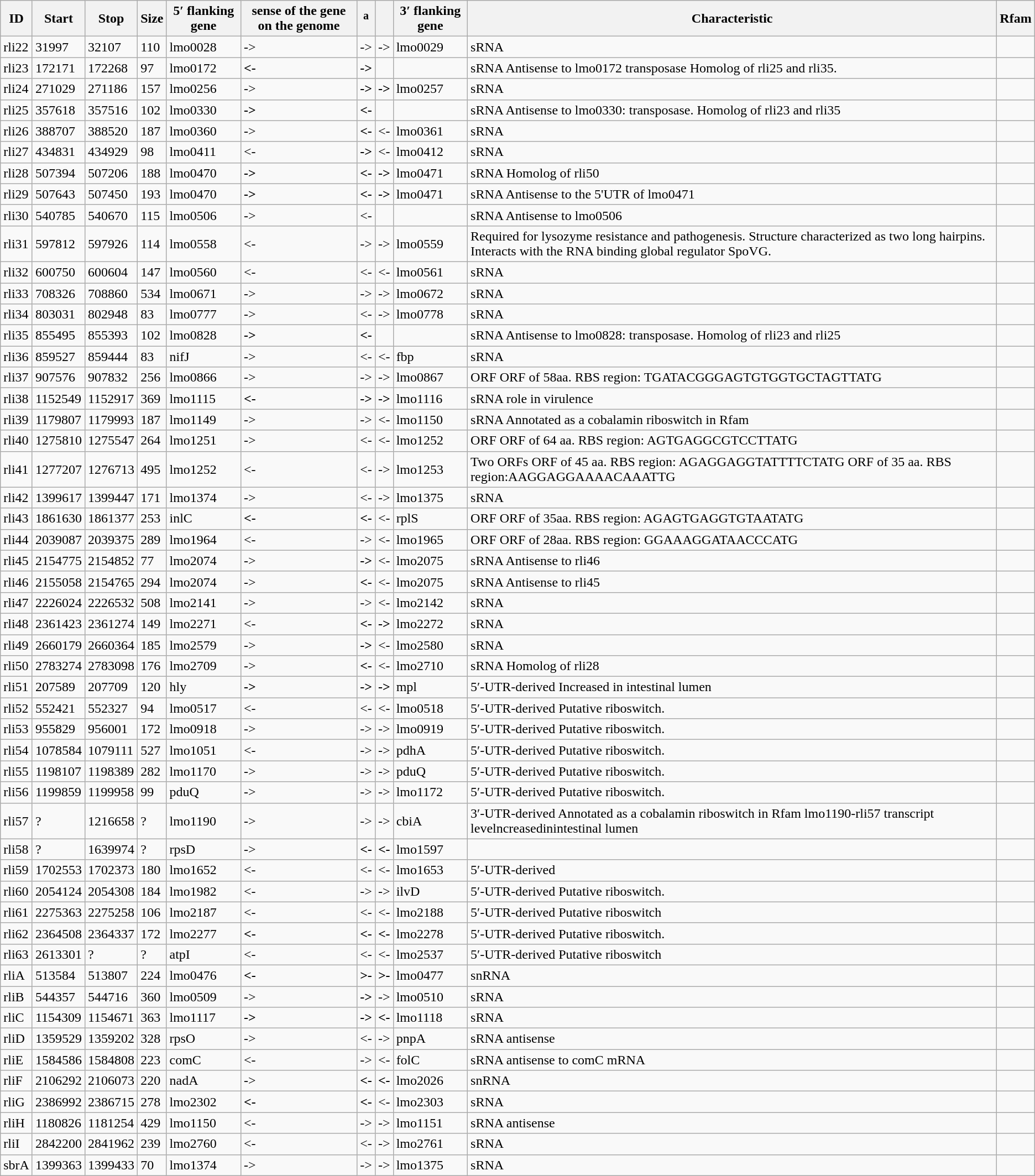<table class="wikitable">
<tr>
<th>ID</th>
<th>Start</th>
<th>Stop</th>
<th>Size</th>
<th>5′ flanking gene</th>
<th>sense of the gene on the genome</th>
<th><sup>a</sup></th>
<th></th>
<th>3′ flanking gene</th>
<th>Characteristic</th>
<th>Rfam</th>
</tr>
<tr>
<td>rli22</td>
<td>31997</td>
<td>32107</td>
<td>110</td>
<td>lmo0028</td>
<td>-></td>
<td>-></td>
<td>-></td>
<td>lmo0029</td>
<td>sRNA</td>
<td></td>
</tr>
<tr>
<td>rli23</td>
<td>172171</td>
<td>172268</td>
<td>97</td>
<td>lmo0172</td>
<td><strong><-</strong></td>
<td><strong>-></strong></td>
<td></td>
<td></td>
<td>sRNA Antisense to lmo0172 transposase Homolog of rli25 and rli35.</td>
<td></td>
</tr>
<tr>
<td>rli24</td>
<td>271029</td>
<td>271186</td>
<td>157</td>
<td>lmo0256</td>
<td>-></td>
<td><strong>-></strong></td>
<td><strong>-></strong></td>
<td>lmo0257</td>
<td>sRNA</td>
<td></td>
</tr>
<tr>
<td>rli25</td>
<td>357618</td>
<td>357516</td>
<td>102</td>
<td>lmo0330</td>
<td><strong>-></strong></td>
<td><strong><-</strong></td>
<td></td>
<td></td>
<td>sRNA Antisense to lmo0330: transposase. Homolog of rli23 and rli35</td>
<td></td>
</tr>
<tr>
<td>rli26</td>
<td>388707</td>
<td>388520</td>
<td>187</td>
<td>lmo0360</td>
<td>-></td>
<td><strong><-</strong></td>
<td><-</td>
<td>lmo0361</td>
<td>sRNA</td>
<td></td>
</tr>
<tr>
<td>rli27</td>
<td>434831</td>
<td>434929</td>
<td>98</td>
<td>lmo0411</td>
<td><-</td>
<td><strong>-></strong></td>
<td><-</td>
<td>lmo0412</td>
<td>sRNA</td>
<td></td>
</tr>
<tr>
<td>rli28</td>
<td>507394</td>
<td>507206</td>
<td>188</td>
<td>lmo0470</td>
<td><strong>-></strong></td>
<td><strong><-</strong></td>
<td><strong>-></strong></td>
<td>lmo0471</td>
<td>sRNA Homolog of rli50</td>
<td></td>
</tr>
<tr>
<td>rli29</td>
<td>507643</td>
<td>507450</td>
<td>193</td>
<td>lmo0470</td>
<td><strong>-></strong></td>
<td><strong><-</strong></td>
<td><strong>-></strong></td>
<td>lmo0471</td>
<td>sRNA Antisense to the 5'UTR of lmo0471</td>
<td></td>
</tr>
<tr>
<td>rli30</td>
<td>540785</td>
<td>540670</td>
<td>115</td>
<td>lmo0506</td>
<td>-></td>
<td><-</td>
<td></td>
<td></td>
<td>sRNA Antisense to lmo0506</td>
<td></td>
</tr>
<tr>
<td>rli31</td>
<td>597812</td>
<td>597926</td>
<td>114</td>
<td>lmo0558</td>
<td><-</td>
<td>-></td>
<td>-></td>
<td>lmo0559</td>
<td>Required for lysozyme resistance and pathogenesis. Structure characterized as two long hairpins. Interacts with the RNA binding global regulator SpoVG.</td>
<td></td>
</tr>
<tr>
<td>rli32</td>
<td>600750</td>
<td>600604</td>
<td>147</td>
<td>lmo0560</td>
<td><-</td>
<td><-</td>
<td><-</td>
<td>lmo0561</td>
<td>sRNA</td>
<td></td>
</tr>
<tr>
<td>rli33</td>
<td>708326</td>
<td>708860</td>
<td>534</td>
<td>lmo0671</td>
<td>-></td>
<td>-></td>
<td>-></td>
<td>lmo0672</td>
<td>sRNA</td>
<td></td>
</tr>
<tr>
<td>rli34</td>
<td>803031</td>
<td>802948</td>
<td>83</td>
<td>lmo0777</td>
<td>-></td>
<td><-</td>
<td>-></td>
<td>lmo0778</td>
<td>sRNA</td>
<td></td>
</tr>
<tr>
<td>rli35</td>
<td>855495</td>
<td>855393</td>
<td>102</td>
<td>lmo0828</td>
<td><strong>-></strong></td>
<td><strong><-</strong></td>
<td></td>
<td></td>
<td>sRNA Antisense to lmo0828: transposase. Homolog of rli23 and rli25</td>
<td></td>
</tr>
<tr>
<td>rli36</td>
<td>859527</td>
<td>859444</td>
<td>83</td>
<td>nifJ</td>
<td>-></td>
<td><-</td>
<td><-</td>
<td>fbp</td>
<td>sRNA</td>
<td></td>
</tr>
<tr>
<td>rli37</td>
<td>907576</td>
<td>907832</td>
<td>256</td>
<td>lmo0866</td>
<td>-></td>
<td>-></td>
<td>-></td>
<td>lmo0867</td>
<td>ORF ORF of 58aa. RBS region: TGATACGGGAGTGTGGTGCTAGTTATG</td>
<td></td>
</tr>
<tr>
<td>rli38</td>
<td>1152549</td>
<td>1152917</td>
<td>369</td>
<td>lmo1115</td>
<td><strong><-</strong></td>
<td><strong>-></strong></td>
<td><strong>-></strong></td>
<td>lmo1116</td>
<td>sRNA role in virulence</td>
<td></td>
</tr>
<tr>
<td>rli39</td>
<td>1179807</td>
<td>1179993</td>
<td>187</td>
<td>lmo1149</td>
<td>-></td>
<td>-></td>
<td><-</td>
<td>lmo1150</td>
<td>sRNA Annotated as a cobalamin riboswitch in Rfam</td>
<td></td>
</tr>
<tr>
<td>rli40</td>
<td>1275810</td>
<td>1275547</td>
<td>264</td>
<td>lmo1251</td>
<td>-></td>
<td><-</td>
<td><-</td>
<td>lmo1252</td>
<td>ORF ORF of 64 aa. RBS region: AGTGAGGCGTCCTTATG</td>
<td></td>
</tr>
<tr>
<td>rli41</td>
<td>1277207</td>
<td>1276713</td>
<td>495</td>
<td>lmo1252</td>
<td><-</td>
<td><-</td>
<td>-></td>
<td>lmo1253</td>
<td>Two ORFs ORF of 45 aa. RBS region: AGAGGAGGTATTTTCTATG ORF of 35 aa. RBS region:AAGGAGGAAAACAAATTG</td>
<td></td>
</tr>
<tr>
<td>rli42</td>
<td>1399617</td>
<td>1399447</td>
<td>171</td>
<td>lmo1374</td>
<td>-></td>
<td><-</td>
<td>-></td>
<td>lmo1375</td>
<td>sRNA</td>
<td></td>
</tr>
<tr>
<td>rli43</td>
<td>1861630</td>
<td>1861377</td>
<td>253</td>
<td>inlC</td>
<td><strong><-</strong></td>
<td><strong><-</strong></td>
<td><-</td>
<td>rplS</td>
<td>ORF ORF of 35aa. RBS region: AGAGTGAGGTGTAATATG</td>
<td></td>
</tr>
<tr>
<td>rli44</td>
<td>2039087</td>
<td>2039375</td>
<td>289</td>
<td>lmo1964</td>
<td><-</td>
<td>-></td>
<td><-</td>
<td>lmo1965</td>
<td>ORF ORF of 28aa. RBS region: GGAAAGGATAACCCATG</td>
<td></td>
</tr>
<tr>
<td>rli45</td>
<td>2154775</td>
<td>2154852</td>
<td>77</td>
<td>lmo2074</td>
<td>-></td>
<td><strong>-></strong></td>
<td><-</td>
<td>lmo2075</td>
<td>sRNA Antisense to rli46</td>
<td></td>
</tr>
<tr>
<td>rli46</td>
<td>2155058</td>
<td>2154765</td>
<td>294</td>
<td>lmo2074</td>
<td>-></td>
<td><strong><-</strong></td>
<td><-</td>
<td>lmo2075</td>
<td>sRNA Antisense to rli45</td>
<td></td>
</tr>
<tr>
<td>rli47</td>
<td>2226024</td>
<td>2226532</td>
<td>508</td>
<td>lmo2141</td>
<td>-></td>
<td>-></td>
<td><-</td>
<td>lmo2142</td>
<td>sRNA</td>
<td></td>
</tr>
<tr>
<td>rli48</td>
<td>2361423</td>
<td>2361274</td>
<td>149</td>
<td>lmo2271</td>
<td><-</td>
<td><strong><-</strong></td>
<td><strong>-></strong></td>
<td>lmo2272</td>
<td>sRNA</td>
<td></td>
</tr>
<tr>
<td>rli49</td>
<td>2660179</td>
<td>2660364</td>
<td>185</td>
<td>lmo2579</td>
<td>-></td>
<td><strong>-></strong></td>
<td><-</td>
<td>lmo2580</td>
<td>sRNA</td>
<td></td>
</tr>
<tr>
<td>rli50</td>
<td>2783274</td>
<td>2783098</td>
<td>176</td>
<td>lmo2709</td>
<td>-></td>
<td><strong><-</strong></td>
<td><-</td>
<td>lmo2710</td>
<td>sRNA Homolog of rli28</td>
<td></td>
</tr>
<tr>
<td>rli51</td>
<td>207589</td>
<td>207709</td>
<td>120</td>
<td>hly</td>
<td><strong>-></strong></td>
<td><strong>-></strong></td>
<td><strong>-></strong></td>
<td>mpl</td>
<td>5′-UTR-derived Increased in intestinal lumen</td>
<td></td>
</tr>
<tr>
<td>rli52</td>
<td>552421</td>
<td>552327</td>
<td>94</td>
<td>lmo0517</td>
<td><-</td>
<td><-</td>
<td><-</td>
<td>lmo0518</td>
<td>5′-UTR-derived Putative riboswitch.</td>
<td></td>
</tr>
<tr>
<td>rli53</td>
<td>955829</td>
<td>956001</td>
<td>172</td>
<td>lmo0918</td>
<td>-></td>
<td>-></td>
<td>-></td>
<td>lmo0919</td>
<td>5′-UTR-derived Putative riboswitch.</td>
<td></td>
</tr>
<tr>
<td>rli54</td>
<td>1078584</td>
<td>1079111</td>
<td>527</td>
<td>lmo1051</td>
<td><-</td>
<td>-></td>
<td>-></td>
<td>pdhA</td>
<td>5′-UTR-derived Putative riboswitch.</td>
<td></td>
</tr>
<tr>
<td>rli55</td>
<td>1198107</td>
<td>1198389</td>
<td>282</td>
<td>lmo1170</td>
<td>-></td>
<td>-></td>
<td>-></td>
<td>pduQ</td>
<td>5′-UTR-derived Putative riboswitch.</td>
<td></td>
</tr>
<tr>
<td>rli56</td>
<td>1199859</td>
<td>1199958</td>
<td>99</td>
<td>pduQ</td>
<td>-></td>
<td>-></td>
<td>-></td>
<td>lmo1172</td>
<td>5′-UTR-derived Putative riboswitch.</td>
<td></td>
</tr>
<tr>
<td>rli57</td>
<td>?</td>
<td>1216658</td>
<td>?</td>
<td>lmo1190</td>
<td>-></td>
<td>-></td>
<td>-></td>
<td>cbiA</td>
<td>3′-UTR-derived Annotated as a cobalamin riboswitch in Rfam lmo1190-rli57 transcript levelncreasedinintestinal lumen</td>
<td></td>
</tr>
<tr>
<td>rli58</td>
<td>?</td>
<td>1639974</td>
<td>?</td>
<td>rpsD</td>
<td>-></td>
<td><strong><-</strong></td>
<td><strong><-</strong></td>
<td>lmo1597</td>
<td 3′-UTR-derived></td>
<td></td>
</tr>
<tr>
<td>rli59</td>
<td>1702553</td>
<td>1702373</td>
<td>180</td>
<td>lmo1652</td>
<td><-</td>
<td><-</td>
<td><-</td>
<td>lmo1653</td>
<td>5′-UTR-derived</td>
<td></td>
</tr>
<tr>
<td>rli60</td>
<td>2054124</td>
<td>2054308</td>
<td>184</td>
<td>lmo1982</td>
<td><-</td>
<td>-></td>
<td>-></td>
<td>ilvD</td>
<td>5′-UTR-derived Putative riboswitch.</td>
<td></td>
</tr>
<tr>
<td>rli61</td>
<td>2275363</td>
<td>2275258</td>
<td>106</td>
<td>lmo2187</td>
<td><-</td>
<td><-</td>
<td><-</td>
<td>lmo2188</td>
<td>5′-UTR-derived Putative riboswitch</td>
<td></td>
</tr>
<tr>
<td>rli62</td>
<td>2364508</td>
<td>2364337</td>
<td>172</td>
<td>lmo2277</td>
<td><strong><-</strong></td>
<td><strong><-</strong></td>
<td><strong><-</strong></td>
<td>lmo2278</td>
<td>5′-UTR-derived Putative riboswitch.</td>
<td></td>
</tr>
<tr>
<td>rli63</td>
<td>2613301</td>
<td>?</td>
<td>?</td>
<td>atpI</td>
<td><-</td>
<td><-</td>
<td><-</td>
<td>lmo2537</td>
<td>5′-UTR-derived Putative riboswitch</td>
<td></td>
</tr>
<tr>
<td>rliA</td>
<td>513584</td>
<td>513807</td>
<td>224</td>
<td>lmo0476</td>
<td><strong><-</strong></td>
<td><strong>>-</strong></td>
<td><strong>>-</strong></td>
<td>lmo0477</td>
<td>snRNA</td>
<td></td>
</tr>
<tr>
<td>rliB</td>
<td>544357</td>
<td>544716</td>
<td>360</td>
<td>lmo0509</td>
<td>-></td>
<td><strong>-></strong></td>
<td>-></td>
<td>lmo0510</td>
<td>sRNA</td>
<td></td>
</tr>
<tr>
<td>rliC</td>
<td>1154309</td>
<td>1154671</td>
<td>363</td>
<td>lmo1117</td>
<td><strong>-></strong></td>
<td><strong>-></strong></td>
<td><strong><-</strong></td>
<td>lmo1118</td>
<td>sRNA</td>
<td></td>
</tr>
<tr>
<td>rliD</td>
<td>1359529</td>
<td>1359202</td>
<td>328</td>
<td>rpsO</td>
<td>-></td>
<td><-</td>
<td>-></td>
<td>pnpA</td>
<td>sRNA antisense</td>
<td></td>
</tr>
<tr>
<td>rliE</td>
<td>1584586</td>
<td>1584808</td>
<td>223</td>
<td>comC</td>
<td><-</td>
<td>-></td>
<td><-</td>
<td>folC</td>
<td>sRNA antisense to comC mRNA</td>
<td></td>
</tr>
<tr>
<td>rliF</td>
<td>2106292</td>
<td>2106073</td>
<td>220</td>
<td>nadA</td>
<td>-></td>
<td><strong><-</strong></td>
<td><strong><-</strong></td>
<td>lmo2026</td>
<td>snRNA</td>
<td></td>
</tr>
<tr>
<td>rliG</td>
<td>2386992</td>
<td>2386715</td>
<td>278</td>
<td>lmo2302</td>
<td><strong><-</strong></td>
<td><strong><-</strong></td>
<td><-</td>
<td>lmo2303</td>
<td>sRNA</td>
<td></td>
</tr>
<tr>
<td>rliH</td>
<td>1180826</td>
<td>1181254</td>
<td>429</td>
<td>lmo1150</td>
<td><-</td>
<td>-></td>
<td>-></td>
<td>lmo1151</td>
<td>sRNA antisense</td>
<td></td>
</tr>
<tr>
<td>rliI</td>
<td>2842200</td>
<td>2841962</td>
<td>239</td>
<td>lmo2760</td>
<td><-</td>
<td><-</td>
<td>-></td>
<td>lmo2761</td>
<td>sRNA</td>
<td></td>
</tr>
<tr>
<td>sbrA</td>
<td>1399363</td>
<td>1399433</td>
<td>70</td>
<td>lmo1374</td>
<td>-></td>
<td>-></td>
<td>-></td>
<td>lmo1375</td>
<td>sRNA</td>
</tr>
</table>
